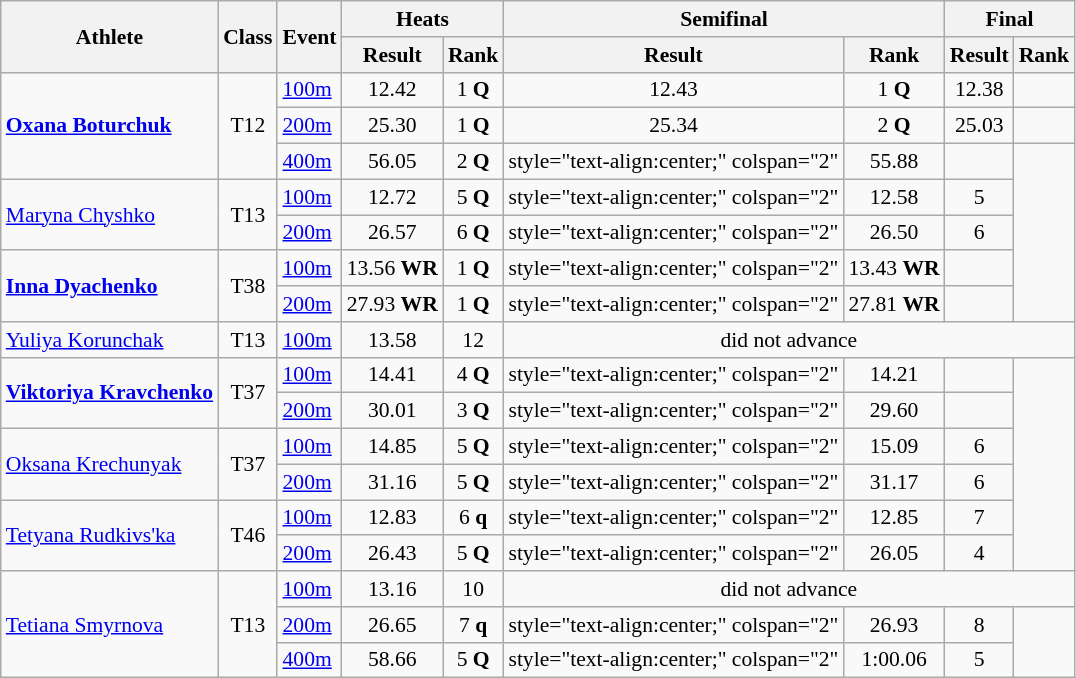<table class=wikitable style="font-size:90%">
<tr>
<th rowspan="2">Athlete</th>
<th rowspan="2">Class</th>
<th rowspan="2">Event</th>
<th colspan="2">Heats</th>
<th colspan="2">Semifinal</th>
<th colspan="2">Final</th>
</tr>
<tr>
<th>Result</th>
<th>Rank</th>
<th>Result</th>
<th>Rank</th>
<th>Result</th>
<th>Rank</th>
</tr>
<tr>
<td rowspan="3"><strong><a href='#'>Oxana Boturchuk</a></strong></td>
<td rowspan="3" style="text-align:center;">T12</td>
<td><a href='#'>100m</a></td>
<td style="text-align:center;">12.42</td>
<td style="text-align:center;">1 <strong>Q</strong></td>
<td style="text-align:center;">12.43</td>
<td style="text-align:center;">1 <strong>Q</strong></td>
<td style="text-align:center;">12.38</td>
<td style="text-align:center;"></td>
</tr>
<tr>
<td><a href='#'>200m</a></td>
<td style="text-align:center;">25.30</td>
<td style="text-align:center;">1 <strong>Q</strong></td>
<td style="text-align:center;">25.34</td>
<td style="text-align:center;">2 <strong>Q</strong></td>
<td style="text-align:center;">25.03</td>
<td style="text-align:center;"></td>
</tr>
<tr>
<td><a href='#'>400m</a></td>
<td style="text-align:center;">56.05</td>
<td style="text-align:center;">2 <strong>Q</strong></td>
<td>style="text-align:center;" colspan="2" </td>
<td style="text-align:center;">55.88</td>
<td style="text-align:center;"></td>
</tr>
<tr>
<td rowspan="2"><a href='#'>Maryna Chyshko</a></td>
<td rowspan="2" style="text-align:center;">T13</td>
<td><a href='#'>100m</a></td>
<td style="text-align:center;">12.72</td>
<td style="text-align:center;">5 <strong>Q</strong></td>
<td>style="text-align:center;" colspan="2" </td>
<td style="text-align:center;">12.58</td>
<td style="text-align:center;">5</td>
</tr>
<tr>
<td><a href='#'>200m</a></td>
<td style="text-align:center;">26.57</td>
<td style="text-align:center;">6 <strong>Q</strong></td>
<td>style="text-align:center;" colspan="2" </td>
<td style="text-align:center;">26.50</td>
<td style="text-align:center;">6</td>
</tr>
<tr>
<td rowspan="2"><strong><a href='#'>Inna Dyachenko</a></strong></td>
<td rowspan="2" style="text-align:center;">T38</td>
<td><a href='#'>100m</a></td>
<td style="text-align:center;">13.56 <strong>WR</strong></td>
<td style="text-align:center;">1 <strong>Q</strong></td>
<td>style="text-align:center;" colspan="2" </td>
<td style="text-align:center;">13.43 <strong>WR</strong></td>
<td style="text-align:center;"></td>
</tr>
<tr>
<td><a href='#'>200m</a></td>
<td style="text-align:center;">27.93 <strong>WR</strong></td>
<td style="text-align:center;">1 <strong>Q</strong></td>
<td>style="text-align:center;" colspan="2" </td>
<td style="text-align:center;">27.81 <strong>WR</strong></td>
<td style="text-align:center;"></td>
</tr>
<tr>
<td><a href='#'>Yuliya Korunchak</a></td>
<td style="text-align:center;">T13</td>
<td><a href='#'>100m</a></td>
<td style="text-align:center;">13.58</td>
<td style="text-align:center;">12</td>
<td style="text-align:center;" colspan="4">did not advance</td>
</tr>
<tr>
<td rowspan="2"><strong><a href='#'>Viktoriya Kravchenko</a></strong></td>
<td rowspan="2" style="text-align:center;">T37</td>
<td><a href='#'>100m</a></td>
<td style="text-align:center;">14.41</td>
<td style="text-align:center;">4 <strong>Q</strong></td>
<td>style="text-align:center;" colspan="2" </td>
<td style="text-align:center;">14.21</td>
<td style="text-align:center;"></td>
</tr>
<tr>
<td><a href='#'>200m</a></td>
<td style="text-align:center;">30.01</td>
<td style="text-align:center;">3 <strong>Q</strong></td>
<td>style="text-align:center;" colspan="2" </td>
<td style="text-align:center;">29.60</td>
<td style="text-align:center;"></td>
</tr>
<tr>
<td rowspan="2"><a href='#'>Oksana Krechunyak</a></td>
<td rowspan="2" style="text-align:center;">T37</td>
<td><a href='#'>100m</a></td>
<td style="text-align:center;">14.85</td>
<td style="text-align:center;">5 <strong>Q</strong></td>
<td>style="text-align:center;" colspan="2" </td>
<td style="text-align:center;">15.09</td>
<td style="text-align:center;">6</td>
</tr>
<tr>
<td><a href='#'>200m</a></td>
<td style="text-align:center;">31.16</td>
<td style="text-align:center;">5 <strong>Q</strong></td>
<td>style="text-align:center;" colspan="2" </td>
<td style="text-align:center;">31.17</td>
<td style="text-align:center;">6</td>
</tr>
<tr>
<td rowspan="2"><a href='#'>Tetyana Rudkivs'ka</a></td>
<td rowspan="2" style="text-align:center;">T46</td>
<td><a href='#'>100m</a></td>
<td style="text-align:center;">12.83</td>
<td style="text-align:center;">6 <strong>q</strong></td>
<td>style="text-align:center;" colspan="2" </td>
<td style="text-align:center;">12.85</td>
<td style="text-align:center;">7</td>
</tr>
<tr>
<td><a href='#'>200m</a></td>
<td style="text-align:center;">26.43</td>
<td style="text-align:center;">5 <strong>Q</strong></td>
<td>style="text-align:center;" colspan="2" </td>
<td style="text-align:center;">26.05</td>
<td style="text-align:center;">4</td>
</tr>
<tr>
<td rowspan="3"><a href='#'>Tetiana Smyrnova</a></td>
<td rowspan="3" style="text-align:center;">T13</td>
<td><a href='#'>100m</a></td>
<td style="text-align:center;">13.16</td>
<td style="text-align:center;">10</td>
<td style="text-align:center;" colspan="4">did not advance</td>
</tr>
<tr>
<td><a href='#'>200m</a></td>
<td style="text-align:center;">26.65</td>
<td style="text-align:center;">7 <strong>q</strong></td>
<td>style="text-align:center;" colspan="2" </td>
<td style="text-align:center;">26.93</td>
<td style="text-align:center;">8</td>
</tr>
<tr>
<td><a href='#'>400m</a></td>
<td style="text-align:center;">58.66</td>
<td style="text-align:center;">5 <strong>Q</strong></td>
<td>style="text-align:center;" colspan="2" </td>
<td style="text-align:center;">1:00.06</td>
<td style="text-align:center;">5</td>
</tr>
</table>
